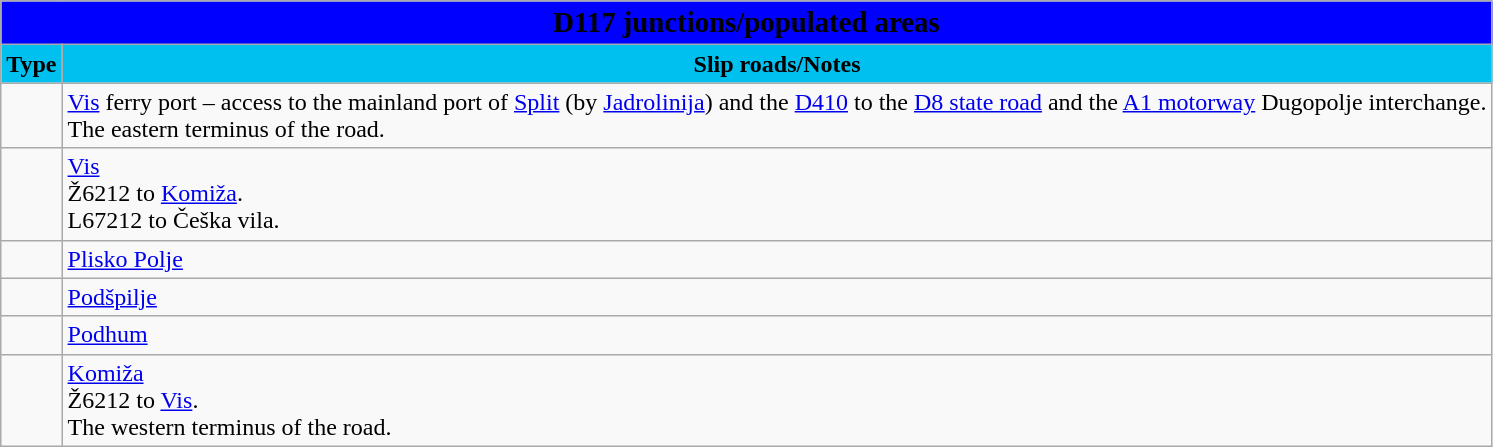<table class="wikitable">
<tr>
<td colspan=2 bgcolor=blue align=center style=margin-top:15><span><big><strong>D117 junctions/populated areas</strong></big></span></td>
</tr>
<tr>
<td align=center bgcolor=00c0f0><strong>Type</strong></td>
<td align=center bgcolor=00c0f0><strong>Slip roads/Notes</strong></td>
</tr>
<tr>
<td></td>
<td><a href='#'>Vis</a> ferry port – access to the mainland port of <a href='#'>Split</a> (by <a href='#'>Jadrolinija</a>) and the <a href='#'>D410</a> to the <a href='#'>D8 state road</a> and the <a href='#'>A1 motorway</a> Dugopolje interchange.<br>The eastern terminus of the road.</td>
</tr>
<tr>
<td></td>
<td><a href='#'>Vis</a><br>Ž6212 to <a href='#'>Komiža</a>.<br>L67212 to Češka vila.</td>
</tr>
<tr>
<td></td>
<td><a href='#'>Plisko Polje</a></td>
</tr>
<tr>
<td></td>
<td><a href='#'>Podšpilje</a></td>
</tr>
<tr>
<td></td>
<td><a href='#'>Podhum</a></td>
</tr>
<tr>
<td></td>
<td><a href='#'>Komiža</a><br>Ž6212 to <a href='#'>Vis</a>.<br>The western terminus of the road.</td>
</tr>
</table>
